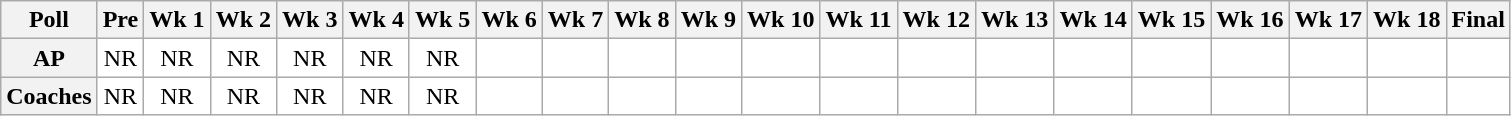<table class="wikitable" style="white-space:nowrap;">
<tr>
<th>Poll</th>
<th>Pre</th>
<th>Wk 1</th>
<th>Wk 2</th>
<th>Wk 3</th>
<th>Wk 4</th>
<th>Wk 5</th>
<th>Wk 6</th>
<th>Wk 7</th>
<th>Wk 8</th>
<th>Wk 9</th>
<th>Wk 10</th>
<th>Wk 11</th>
<th>Wk 12</th>
<th>Wk 13</th>
<th>Wk 14</th>
<th>Wk 15</th>
<th>Wk 16</th>
<th>Wk 17</th>
<th>Wk 18</th>
<th>Final</th>
</tr>
<tr style="text-align:center;">
<th>AP</th>
<td style="background:#FFF;">NR</td>
<td style="background:#FFF;">NR</td>
<td style="background:#FFF;">NR</td>
<td style="background:#FFF;">NR</td>
<td style="background:#FFF;">NR</td>
<td style="background:#FFF;">NR</td>
<td style="background:#FFF;"></td>
<td style="background:#FFF;"></td>
<td style="background:#FFF;"></td>
<td style="background:#FFF;"></td>
<td style="background:#FFF;"></td>
<td style="background:#FFF;"></td>
<td style="background:#FFF;"></td>
<td style="background:#FFF;"></td>
<td style="background:#FFF;"></td>
<td style="background:#FFF;"></td>
<td style="background:#FFF;"></td>
<td style="background:#FFF;"></td>
<td style="background:#FFF;"></td>
<td style="background:#FFF;"></td>
</tr>
<tr style="text-align:center;">
<th>Coaches</th>
<td style="background:#FFF;">NR</td>
<td style="background:#FFF;">NR</td>
<td style="background:#FFF;">NR</td>
<td style="background:#FFF;">NR</td>
<td style="background:#FFF;">NR</td>
<td style="background:#FFF;">NR</td>
<td style="background:#FFF;"></td>
<td style="background:#FFF;"></td>
<td style="background:#FFF;"></td>
<td style="background:#FFF;"></td>
<td style="background:#FFF;"></td>
<td style="background:#FFF;"></td>
<td style="background:#FFF;"></td>
<td style="background:#FFF;"></td>
<td style="background:#FFF;"></td>
<td style="background:#FFF;"></td>
<td style="background:#FFF;"></td>
<td style="background:#FFF;"></td>
<td style="background:#FFF;"></td>
<td style="background:#FFF;"></td>
</tr>
</table>
